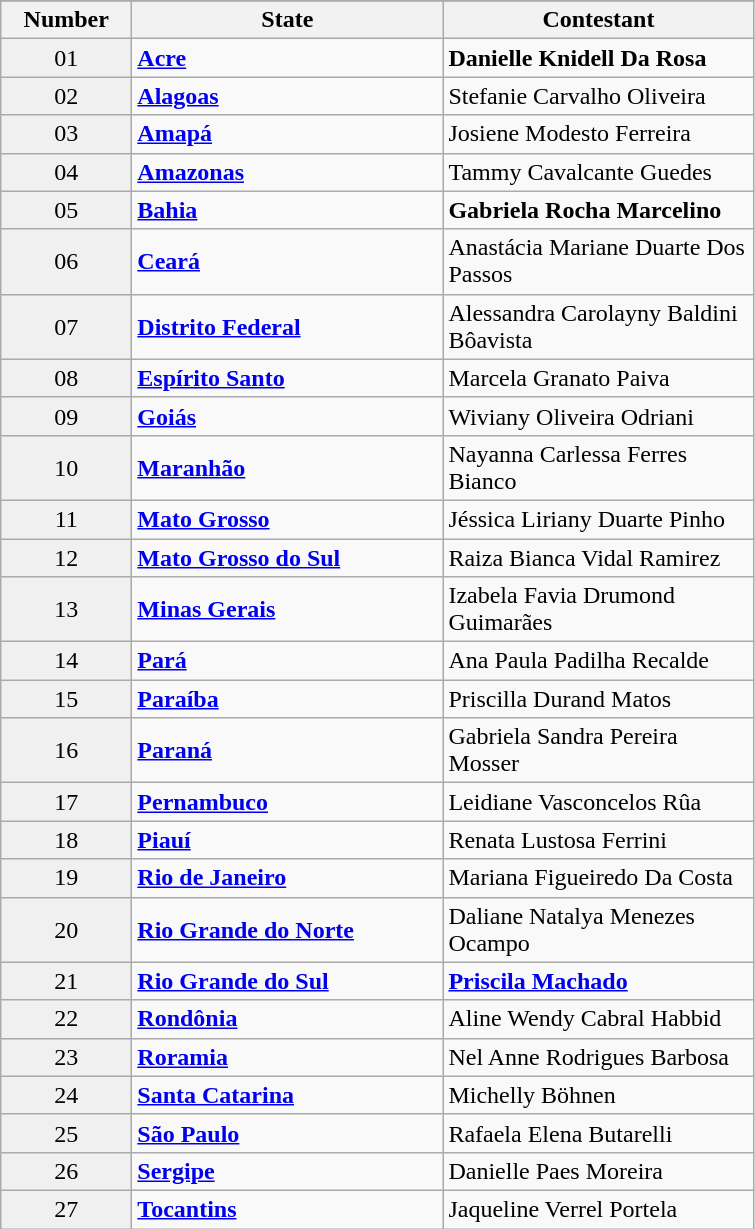<table class="wikitable">
<tr>
</tr>
<tr>
<th width="80">Number</th>
<th width="200">State</th>
<th width="200">Contestant</th>
</tr>
<tr>
<td bgcolor="F0F0F0" align="center">01</td>
<td><strong> <a href='#'>Acre</a></strong></td>
<td><strong>Danielle Knidell Da Rosa</strong></td>
</tr>
<tr>
<td bgcolor="F0F0F0" align="center">02</td>
<td><strong> <a href='#'>Alagoas</a></strong></td>
<td>Stefanie Carvalho Oliveira</td>
</tr>
<tr>
<td bgcolor="F0F0F0" align="center">03</td>
<td><strong> <a href='#'>Amapá</a></strong></td>
<td>Josiene Modesto Ferreira</td>
</tr>
<tr>
<td bgcolor="F0F0F0" align="center">04</td>
<td><strong> <a href='#'>Amazonas</a></strong></td>
<td>Tammy Cavalcante Guedes</td>
</tr>
<tr>
<td bgcolor="F0F0F0" align="center">05</td>
<td><strong> <a href='#'>Bahia</a></strong></td>
<td><strong>Gabriela Rocha Marcelino</strong></td>
</tr>
<tr>
<td bgcolor="F0F0F0" align="center">06</td>
<td><strong> <a href='#'>Ceará</a></strong></td>
<td>Anastácia Mariane Duarte Dos Passos</td>
</tr>
<tr>
<td bgcolor="F0F0F0" align="center">07</td>
<td><strong> <a href='#'>Distrito Federal</a></strong></td>
<td>Alessandra Carolayny Baldini Bôavista</td>
</tr>
<tr>
<td bgcolor="F0F0F0" align="center">08</td>
<td><strong> <a href='#'>Espírito Santo</a></strong></td>
<td>Marcela Granato Paiva</td>
</tr>
<tr>
<td bgcolor="F0F0F0" align="center">09</td>
<td><strong> <a href='#'>Goiás</a></strong></td>
<td>Wiviany Oliveira Odriani</td>
</tr>
<tr>
<td bgcolor="F0F0F0" align="center">10</td>
<td><strong> <a href='#'>Maranhão</a></strong></td>
<td>Nayanna Carlessa Ferres Bianco</td>
</tr>
<tr>
<td bgcolor="F0F0F0" align="center">11</td>
<td><strong> <a href='#'>Mato Grosso</a></strong></td>
<td>Jéssica Liriany Duarte Pinho</td>
</tr>
<tr>
<td bgcolor="F0F0F0" align="center">12</td>
<td><strong> <a href='#'>Mato Grosso do Sul</a></strong></td>
<td>Raiza Bianca Vidal Ramirez</td>
</tr>
<tr>
<td bgcolor="F0F0F0" align="center">13</td>
<td><strong> <a href='#'>Minas Gerais</a></strong></td>
<td>Izabela Favia Drumond Guimarães</td>
</tr>
<tr>
<td bgcolor="F0F0F0" align="center">14</td>
<td><strong> <a href='#'>Pará</a></strong></td>
<td>Ana Paula Padilha Recalde</td>
</tr>
<tr>
<td bgcolor="F0F0F0" align="center">15</td>
<td><strong> <a href='#'>Paraíba</a></strong></td>
<td>Priscilla Durand Matos</td>
</tr>
<tr>
<td bgcolor="F0F0F0" align="center">16</td>
<td><strong> <a href='#'>Paraná</a></strong></td>
<td>Gabriela Sandra Pereira Mosser</td>
</tr>
<tr>
<td bgcolor="F0F0F0" align="center">17</td>
<td><strong> <a href='#'>Pernambuco</a></strong></td>
<td>Leidiane Vasconcelos Rûa</td>
</tr>
<tr>
<td bgcolor="F0F0F0" align="center">18</td>
<td><strong> <a href='#'>Piauí</a></strong></td>
<td>Renata Lustosa Ferrini</td>
</tr>
<tr>
<td bgcolor="F0F0F0" align="center">19</td>
<td><strong> <a href='#'>Rio de Janeiro</a></strong></td>
<td>Mariana Figueiredo Da Costa</td>
</tr>
<tr>
<td bgcolor="F0F0F0" align="center">20</td>
<td><strong> <a href='#'>Rio Grande do Norte</a></strong></td>
<td>Daliane Natalya Menezes Ocampo</td>
</tr>
<tr>
<td bgcolor="F0F0F0" align="center">21</td>
<td><strong> <a href='#'>Rio Grande do Sul</a></strong></td>
<td><strong><a href='#'>Priscila Machado</a></strong></td>
</tr>
<tr>
<td bgcolor="F0F0F0" align="center">22</td>
<td><strong> <a href='#'>Rondônia</a></strong></td>
<td>Aline Wendy Cabral Habbid</td>
</tr>
<tr>
<td bgcolor="F0F0F0" align="center">23</td>
<td><strong> <a href='#'>Roramia</a></strong></td>
<td>Nel Anne Rodrigues Barbosa</td>
</tr>
<tr>
<td bgcolor="F0F0F0" align="center">24</td>
<td><strong> <a href='#'>Santa Catarina</a></strong></td>
<td>Michelly Böhnen</td>
</tr>
<tr>
<td bgcolor="F0F0F0" align="center">25</td>
<td><strong> <a href='#'>São Paulo</a></strong></td>
<td>Rafaela Elena Butarelli</td>
</tr>
<tr>
<td bgcolor="F0F0F0" align="center">26</td>
<td><strong> <a href='#'>Sergipe</a></strong></td>
<td>Danielle Paes Moreira</td>
</tr>
<tr>
<td bgcolor="F0F0F0" align="center">27</td>
<td><strong> <a href='#'>Tocantins</a></strong></td>
<td>Jaqueline Verrel Portela</td>
</tr>
</table>
